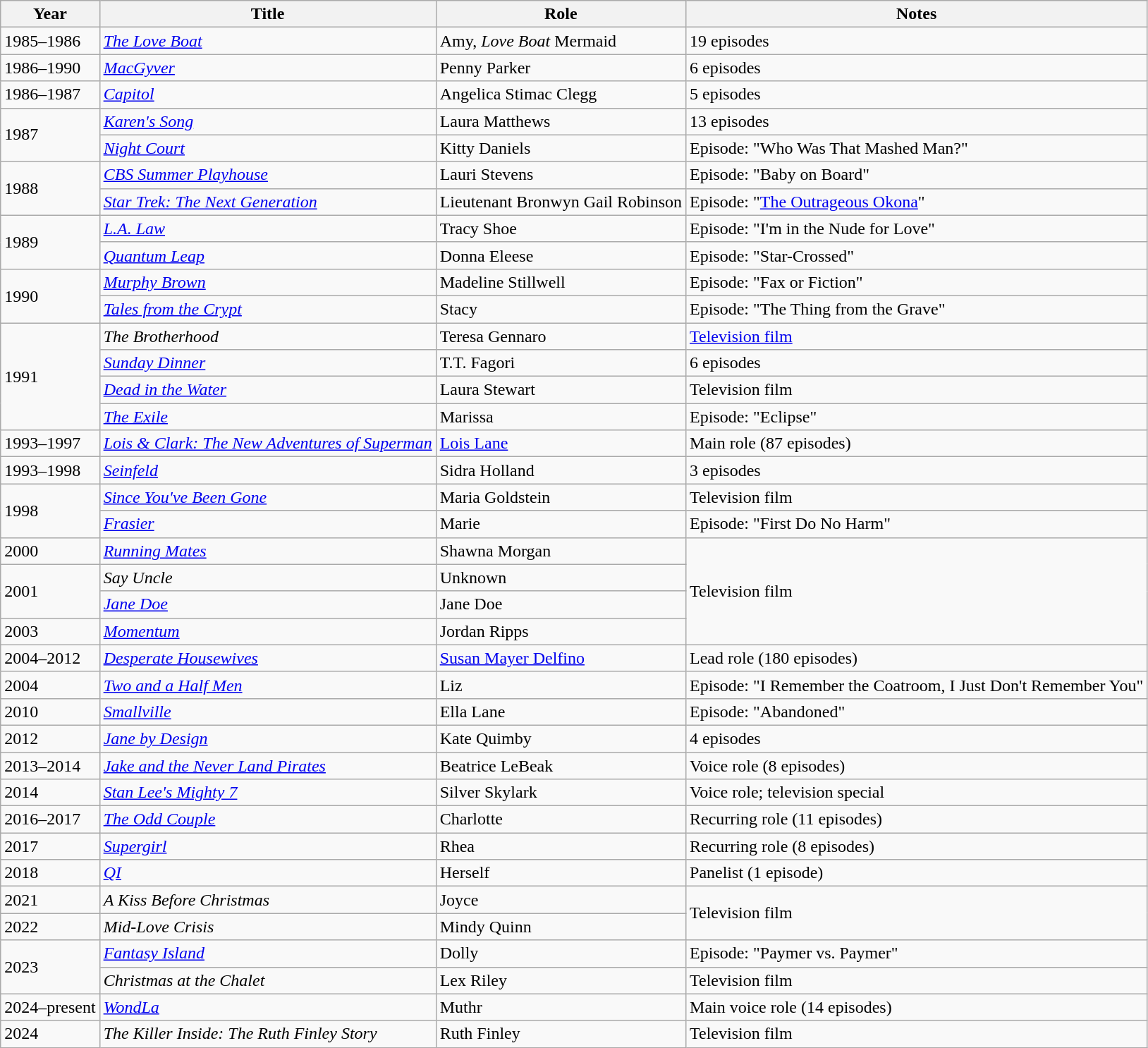<table class="wikitable sortable plainrowheaders">
<tr>
<th scope="col">Year</th>
<th scope="col">Title</th>
<th scope="col">Role</th>
<th scope="col" class="unsortable">Notes</th>
</tr>
<tr>
<td>1985–1986</td>
<td scope="row"><em><a href='#'>The Love Boat</a></em></td>
<td>Amy, <em>Love Boat</em> Mermaid</td>
<td>19 episodes</td>
</tr>
<tr>
<td>1986–1990</td>
<td scope="row"><em><a href='#'>MacGyver</a></em></td>
<td>Penny Parker</td>
<td>6 episodes</td>
</tr>
<tr>
<td>1986–1987</td>
<td scope="row"><em><a href='#'>Capitol</a></em></td>
<td>Angelica Stimac Clegg</td>
<td>5 episodes</td>
</tr>
<tr>
<td rowspan="2">1987</td>
<td scope="row"><em><a href='#'>Karen's Song</a></em></td>
<td>Laura Matthews</td>
<td>13 episodes</td>
</tr>
<tr>
<td scope="row"><em><a href='#'>Night Court</a></em></td>
<td>Kitty Daniels</td>
<td>Episode: "Who Was That Mashed Man?"</td>
</tr>
<tr>
<td rowspan="2">1988</td>
<td scope="row"><em><a href='#'>CBS Summer Playhouse</a></em></td>
<td>Lauri Stevens</td>
<td>Episode: "Baby on Board"</td>
</tr>
<tr>
<td scope="row"><em><a href='#'>Star Trek: The Next Generation</a></em></td>
<td>Lieutenant Bronwyn Gail Robinson</td>
<td>Episode: "<a href='#'>The Outrageous Okona</a>"</td>
</tr>
<tr>
<td rowspan="2">1989</td>
<td scope="row"><em><a href='#'>L.A. Law</a></em></td>
<td>Tracy Shoe</td>
<td>Episode: "I'm in the Nude for Love"</td>
</tr>
<tr>
<td scope="row"><em><a href='#'>Quantum Leap</a></em></td>
<td>Donna Eleese</td>
<td>Episode: "Star-Crossed"</td>
</tr>
<tr>
<td rowspan="2">1990</td>
<td scope="row"><em><a href='#'>Murphy Brown</a></em></td>
<td>Madeline Stillwell</td>
<td>Episode: "Fax or Fiction"</td>
</tr>
<tr>
<td scope="row"><em><a href='#'>Tales from the Crypt</a></em></td>
<td>Stacy</td>
<td>Episode: "The Thing from the Grave"</td>
</tr>
<tr>
<td rowspan="4">1991</td>
<td scope="row"><em>The Brotherhood</em></td>
<td>Teresa Gennaro</td>
<td><a href='#'>Television film</a></td>
</tr>
<tr>
<td scope="row"><em><a href='#'>Sunday Dinner</a></em></td>
<td>T.T. Fagori</td>
<td>6 episodes</td>
</tr>
<tr>
<td scope="row"><em><a href='#'>Dead in the Water</a></em></td>
<td>Laura Stewart</td>
<td>Television film</td>
</tr>
<tr>
<td scope="row"><em><a href='#'>The Exile</a></em></td>
<td>Marissa</td>
<td>Episode: "Eclipse"</td>
</tr>
<tr>
<td>1993–1997</td>
<td scope="row"><em><a href='#'>Lois & Clark: The New Adventures of Superman</a></em></td>
<td><a href='#'>Lois Lane</a></td>
<td>Main role (87 episodes)</td>
</tr>
<tr>
<td>1993–1998</td>
<td scope="row"><em><a href='#'>Seinfeld</a></em></td>
<td>Sidra Holland</td>
<td>3 episodes</td>
</tr>
<tr>
<td rowspan="2">1998</td>
<td scope="row"><em><a href='#'>Since You've Been Gone</a></em></td>
<td>Maria Goldstein</td>
<td>Television film</td>
</tr>
<tr>
<td scope="row"><em><a href='#'>Frasier</a></em></td>
<td>Marie</td>
<td>Episode: "First Do No Harm"</td>
</tr>
<tr>
<td>2000</td>
<td scope="row"><em><a href='#'>Running Mates</a></em></td>
<td>Shawna Morgan</td>
<td rowspan="4">Television film</td>
</tr>
<tr>
<td rowspan="2">2001</td>
<td scope="row"><em>Say Uncle</em></td>
<td>Unknown</td>
</tr>
<tr>
<td scope="row"><em><a href='#'>Jane Doe</a></em></td>
<td>Jane Doe</td>
</tr>
<tr>
<td>2003</td>
<td scope="row"><em><a href='#'>Momentum</a></em></td>
<td>Jordan Ripps</td>
</tr>
<tr>
<td>2004–2012</td>
<td scope="row"><em><a href='#'>Desperate Housewives</a></em></td>
<td><a href='#'>Susan Mayer Delfino</a></td>
<td>Lead role (180 episodes)</td>
</tr>
<tr>
<td>2004</td>
<td scope="row"><em><a href='#'>Two and a Half Men</a></em></td>
<td>Liz</td>
<td>Episode: "I Remember the Coatroom, I Just Don't Remember You"</td>
</tr>
<tr>
<td>2010</td>
<td scope="row"><em><a href='#'>Smallville</a></em></td>
<td>Ella Lane</td>
<td>Episode: "Abandoned"</td>
</tr>
<tr>
<td>2012</td>
<td scope="row"><em><a href='#'>Jane by Design</a></em></td>
<td>Kate Quimby</td>
<td>4 episodes</td>
</tr>
<tr>
<td>2013–2014</td>
<td scope="row"><em><a href='#'>Jake and the Never Land Pirates</a></em></td>
<td>Beatrice LeBeak</td>
<td>Voice role (8 episodes)</td>
</tr>
<tr>
<td>2014</td>
<td scope="row"><em><a href='#'>Stan Lee's Mighty 7</a></em></td>
<td>Silver Skylark</td>
<td>Voice role; television special</td>
</tr>
<tr>
<td>2016–2017</td>
<td scope="row"><em><a href='#'>The Odd Couple</a></em></td>
<td>Charlotte</td>
<td>Recurring role (11 episodes)</td>
</tr>
<tr>
<td>2017</td>
<td scope="row"><em><a href='#'>Supergirl</a></em></td>
<td>Rhea</td>
<td>Recurring role (8 episodes)</td>
</tr>
<tr>
<td>2018</td>
<td scope="row"><em><a href='#'>QI</a></em></td>
<td>Herself</td>
<td>Panelist (1 episode)</td>
</tr>
<tr>
<td>2021</td>
<td><em>A Kiss Before Christmas</em></td>
<td>Joyce</td>
<td rowspan="2">Television film</td>
</tr>
<tr>
<td>2022</td>
<td><em>Mid-Love Crisis</em></td>
<td>Mindy Quinn</td>
</tr>
<tr>
<td rowspan="2">2023</td>
<td><em><a href='#'>Fantasy Island</a></em></td>
<td>Dolly</td>
<td>Episode: "Paymer vs. Paymer"</td>
</tr>
<tr>
<td><em>Christmas at the Chalet</em></td>
<td>Lex Riley</td>
<td>Television film</td>
</tr>
<tr>
<td>2024–present</td>
<td><em><a href='#'>WondLa</a></em></td>
<td>Muthr</td>
<td>Main voice role (14 episodes)</td>
</tr>
<tr>
<td>2024</td>
<td><em>The Killer Inside: The Ruth Finley Story</em></td>
<td>Ruth Finley</td>
<td>Television film</td>
</tr>
</table>
